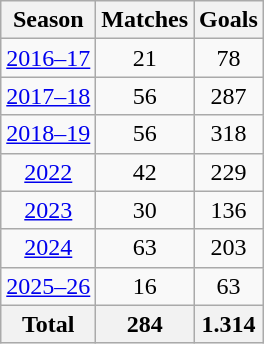<table class="wikitable sortable" style="text-align:center">
<tr>
<th>Season</th>
<th>Matches</th>
<th>Goals</th>
</tr>
<tr>
<td><a href='#'>2016–17</a></td>
<td>21</td>
<td>78</td>
</tr>
<tr>
<td><a href='#'>2017–18</a></td>
<td>56</td>
<td>287</td>
</tr>
<tr>
<td><a href='#'>2018–19</a></td>
<td>56</td>
<td>318</td>
</tr>
<tr>
<td><a href='#'>2022</a></td>
<td>42</td>
<td>229</td>
</tr>
<tr>
<td><a href='#'>2023</a></td>
<td>30</td>
<td>136</td>
</tr>
<tr>
<td><a href='#'>2024</a></td>
<td>63</td>
<td>203</td>
</tr>
<tr>
<td><a href='#'>2025–26</a></td>
<td>16</td>
<td>63</td>
</tr>
<tr>
<th colspan="1">Total</th>
<th>284</th>
<th>1.314</th>
</tr>
</table>
